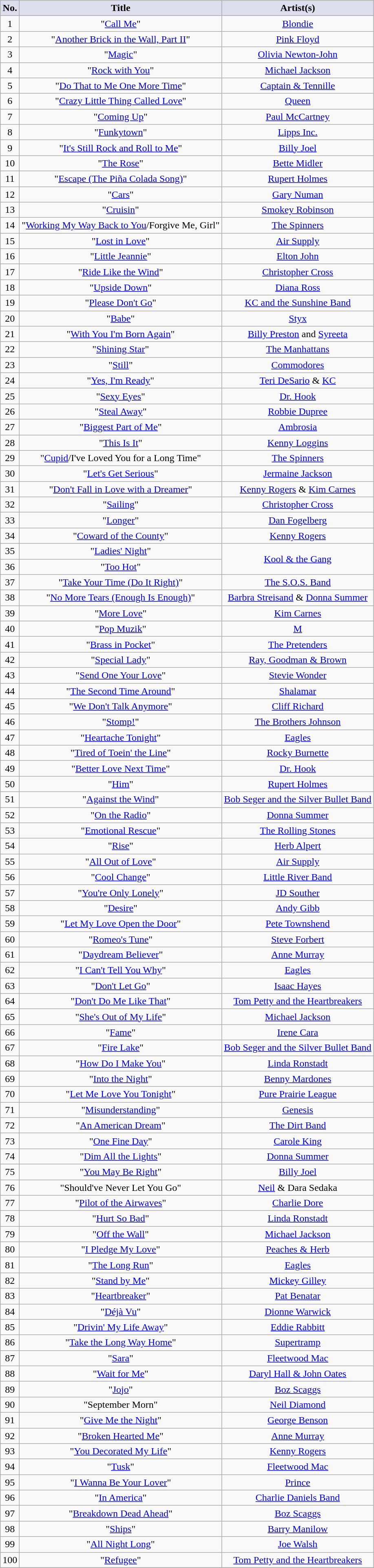<table class="wikitable sortable" style="text-align: center">
<tr>
<th scope="col" style="background:#dde;">No.</th>
<th scope="col" style="background:#dde;">Title</th>
<th scope="col" style="background:#dde;">Artist(s)</th>
</tr>
<tr>
<td>1</td>
<td>"<a href='#'>Call Me</a>"</td>
<td><a href='#'>Blondie</a></td>
</tr>
<tr>
<td>2</td>
<td>"<a href='#'>Another Brick in the Wall, Part II</a>"</td>
<td><a href='#'>Pink Floyd</a></td>
</tr>
<tr>
<td>3</td>
<td>"<a href='#'>Magic</a>"</td>
<td><a href='#'>Olivia Newton-John</a></td>
</tr>
<tr>
<td>4</td>
<td>"<a href='#'>Rock with You</a>"</td>
<td><a href='#'>Michael Jackson</a></td>
</tr>
<tr>
<td>5</td>
<td>"<a href='#'>Do That to Me One More Time</a>"</td>
<td><a href='#'>Captain & Tennille</a></td>
</tr>
<tr>
<td>6</td>
<td>"<a href='#'>Crazy Little Thing Called Love</a>"</td>
<td><a href='#'>Queen</a></td>
</tr>
<tr>
<td>7</td>
<td>"<a href='#'>Coming Up</a>"</td>
<td><a href='#'>Paul McCartney</a></td>
</tr>
<tr>
<td>8</td>
<td>"<a href='#'>Funkytown</a>"</td>
<td><a href='#'>Lipps Inc.</a></td>
</tr>
<tr>
<td>9</td>
<td>"<a href='#'>It's Still Rock and Roll to Me</a>"</td>
<td><a href='#'>Billy Joel</a></td>
</tr>
<tr>
<td>10</td>
<td>"<a href='#'>The Rose</a>"</td>
<td><a href='#'>Bette Midler</a></td>
</tr>
<tr>
<td>11</td>
<td>"<a href='#'>Escape (The Piña Colada Song)</a>"</td>
<td><a href='#'>Rupert Holmes</a></td>
</tr>
<tr>
<td>12</td>
<td>"<a href='#'>Cars</a>"</td>
<td><a href='#'>Gary Numan</a></td>
</tr>
<tr>
<td>13</td>
<td>"<a href='#'>Cruisin</a>"</td>
<td><a href='#'>Smokey Robinson</a></td>
</tr>
<tr>
<td>14</td>
<td>"<a href='#'>Working My Way Back to You</a>/Forgive Me, Girl"</td>
<td><a href='#'>The Spinners</a></td>
</tr>
<tr>
<td>15</td>
<td>"<a href='#'>Lost in Love</a>"</td>
<td><a href='#'>Air Supply</a></td>
</tr>
<tr>
<td>16</td>
<td>"<a href='#'>Little Jeannie</a>"</td>
<td><a href='#'>Elton John</a></td>
</tr>
<tr>
<td>17</td>
<td>"<a href='#'>Ride Like the Wind</a>"</td>
<td><a href='#'>Christopher Cross</a></td>
</tr>
<tr>
<td>18</td>
<td>"<a href='#'>Upside Down</a>"</td>
<td><a href='#'>Diana Ross</a></td>
</tr>
<tr>
<td>19</td>
<td>"<a href='#'>Please Don't Go</a>"</td>
<td><a href='#'>KC and the Sunshine Band</a></td>
</tr>
<tr>
<td>20</td>
<td>"<a href='#'>Babe</a>"</td>
<td><a href='#'>Styx</a></td>
</tr>
<tr>
<td>21</td>
<td>"<a href='#'>With You I'm Born Again</a>"</td>
<td><a href='#'>Billy Preston</a> and <a href='#'>Syreeta</a></td>
</tr>
<tr>
<td>22</td>
<td>"<a href='#'>Shining Star</a>"</td>
<td><a href='#'>The Manhattans</a></td>
</tr>
<tr>
<td>23</td>
<td>"<a href='#'>Still</a>"</td>
<td><a href='#'>Commodores</a></td>
</tr>
<tr>
<td>24</td>
<td>"<a href='#'>Yes, I'm Ready</a>"</td>
<td><a href='#'>Teri DeSario</a> & <a href='#'>KC</a></td>
</tr>
<tr>
<td>25</td>
<td>"<a href='#'>Sexy Eyes</a>"</td>
<td><a href='#'>Dr. Hook</a></td>
</tr>
<tr>
<td>26</td>
<td>"<a href='#'>Steal Away</a>"</td>
<td><a href='#'>Robbie Dupree</a></td>
</tr>
<tr>
<td>27</td>
<td>"<a href='#'>Biggest Part of Me</a>"</td>
<td><a href='#'>Ambrosia</a></td>
</tr>
<tr>
<td>28</td>
<td>"<a href='#'>This Is It</a>"</td>
<td><a href='#'>Kenny Loggins</a></td>
</tr>
<tr>
<td>29</td>
<td>"<a href='#'>Cupid</a>/I've Loved You for a Long Time"</td>
<td><a href='#'>The Spinners</a></td>
</tr>
<tr>
<td>30</td>
<td>"<a href='#'>Let's Get Serious</a>"</td>
<td><a href='#'>Jermaine Jackson</a></td>
</tr>
<tr>
<td>31</td>
<td>"<a href='#'>Don't Fall in Love with a Dreamer</a>"</td>
<td><a href='#'>Kenny Rogers</a> & <a href='#'>Kim Carnes</a></td>
</tr>
<tr>
<td>32</td>
<td>"<a href='#'>Sailing</a>"</td>
<td><a href='#'>Christopher Cross</a></td>
</tr>
<tr>
<td>33</td>
<td>"<a href='#'>Longer</a>"</td>
<td><a href='#'>Dan Fogelberg</a></td>
</tr>
<tr>
<td>34</td>
<td>"<a href='#'>Coward of the County</a>"</td>
<td><a href='#'>Kenny Rogers</a></td>
</tr>
<tr>
<td>35</td>
<td>"<a href='#'>Ladies' Night</a>"</td>
<td rowspan="2"><a href='#'>Kool & the Gang</a></td>
</tr>
<tr>
<td>36</td>
<td>"<a href='#'>Too Hot</a>"</td>
</tr>
<tr>
<td>37</td>
<td>"<a href='#'>Take Your Time (Do It Right)</a>"</td>
<td><a href='#'>The S.O.S. Band</a></td>
</tr>
<tr>
<td>38</td>
<td>"<a href='#'>No More Tears (Enough Is Enough)</a>"</td>
<td><a href='#'>Barbra Streisand</a> & <a href='#'>Donna Summer</a></td>
</tr>
<tr>
<td>39</td>
<td>"<a href='#'>More Love</a>"</td>
<td><a href='#'>Kim Carnes</a></td>
</tr>
<tr>
<td>40</td>
<td>"<a href='#'>Pop Muzik</a>"</td>
<td><a href='#'>M</a></td>
</tr>
<tr>
<td>41</td>
<td>"<a href='#'>Brass in Pocket</a>"</td>
<td><a href='#'>The Pretenders</a></td>
</tr>
<tr>
<td>42</td>
<td>"<a href='#'>Special Lady</a>"</td>
<td><a href='#'>Ray, Goodman & Brown</a></td>
</tr>
<tr>
<td>43</td>
<td>"<a href='#'>Send One Your Love</a>"</td>
<td><a href='#'>Stevie Wonder</a></td>
</tr>
<tr>
<td>44</td>
<td>"<a href='#'>The Second Time Around</a>"</td>
<td><a href='#'>Shalamar</a></td>
</tr>
<tr>
<td>45</td>
<td>"<a href='#'>We Don't Talk Anymore</a>"</td>
<td><a href='#'>Cliff Richard</a></td>
</tr>
<tr>
<td>46</td>
<td>"<a href='#'>Stomp!</a>"</td>
<td><a href='#'>The Brothers Johnson</a></td>
</tr>
<tr>
<td>47</td>
<td>"<a href='#'>Heartache Tonight</a>"</td>
<td><a href='#'>Eagles</a></td>
</tr>
<tr>
<td>48</td>
<td>"<a href='#'>Tired of Toein' the Line</a>"</td>
<td><a href='#'>Rocky Burnette</a></td>
</tr>
<tr>
<td>49</td>
<td>"<a href='#'>Better Love Next Time</a>"</td>
<td><a href='#'>Dr. Hook</a></td>
</tr>
<tr>
<td>50</td>
<td>"<a href='#'>Him</a>"</td>
<td><a href='#'>Rupert Holmes</a></td>
</tr>
<tr>
<td>51</td>
<td>"<a href='#'>Against the Wind</a>"</td>
<td><a href='#'>Bob Seger and the Silver Bullet Band</a></td>
</tr>
<tr>
<td>52</td>
<td>"<a href='#'>On the Radio</a>"</td>
<td><a href='#'>Donna Summer</a></td>
</tr>
<tr>
<td>53</td>
<td>"<a href='#'>Emotional Rescue</a>"</td>
<td><a href='#'>The Rolling Stones</a></td>
</tr>
<tr>
<td>54</td>
<td>"<a href='#'>Rise</a>"</td>
<td><a href='#'>Herb Alpert</a></td>
</tr>
<tr>
<td>55</td>
<td>"<a href='#'>All Out of Love</a>"</td>
<td><a href='#'>Air Supply</a></td>
</tr>
<tr>
<td>56</td>
<td>"<a href='#'>Cool Change</a>"</td>
<td><a href='#'>Little River Band</a></td>
</tr>
<tr>
<td>57</td>
<td>"<a href='#'>You're Only Lonely</a>"</td>
<td><a href='#'>JD Souther</a></td>
</tr>
<tr>
<td>58</td>
<td>"<a href='#'>Desire</a>"</td>
<td><a href='#'>Andy Gibb</a></td>
</tr>
<tr>
<td>59</td>
<td>"<a href='#'>Let My Love Open the Door</a>"</td>
<td><a href='#'>Pete Townshend</a></td>
</tr>
<tr>
<td>60</td>
<td>"<a href='#'>Romeo's Tune</a>"</td>
<td><a href='#'>Steve Forbert</a></td>
</tr>
<tr>
<td>61</td>
<td>"<a href='#'>Daydream Believer</a>"</td>
<td><a href='#'>Anne Murray</a></td>
</tr>
<tr>
<td>62</td>
<td>"<a href='#'>I Can't Tell You Why</a>"</td>
<td><a href='#'>Eagles</a></td>
</tr>
<tr>
<td>63</td>
<td>"<a href='#'>Don't Let Go</a>"</td>
<td><a href='#'>Isaac Hayes</a></td>
</tr>
<tr>
<td>64</td>
<td>"<a href='#'>Don't Do Me Like That</a>"</td>
<td><a href='#'>Tom Petty and the Heartbreakers</a></td>
</tr>
<tr>
<td>65</td>
<td>"<a href='#'>She's Out of My Life</a>"</td>
<td><a href='#'>Michael Jackson</a></td>
</tr>
<tr>
<td>66</td>
<td>"<a href='#'>Fame</a>"</td>
<td><a href='#'>Irene Cara</a></td>
</tr>
<tr>
<td>67</td>
<td>"<a href='#'>Fire Lake</a>"</td>
<td><a href='#'>Bob Seger and the Silver Bullet Band</a></td>
</tr>
<tr>
<td>68</td>
<td>"<a href='#'>How Do I Make You</a>"</td>
<td><a href='#'>Linda Ronstadt</a></td>
</tr>
<tr>
<td>69</td>
<td>"<a href='#'>Into the Night</a>"</td>
<td><a href='#'>Benny Mardones</a></td>
</tr>
<tr>
<td>70</td>
<td>"<a href='#'>Let Me Love You Tonight</a>"</td>
<td><a href='#'>Pure Prairie League</a></td>
</tr>
<tr>
<td>71</td>
<td>"<a href='#'>Misunderstanding</a>"</td>
<td><a href='#'>Genesis</a></td>
</tr>
<tr>
<td>72</td>
<td>"<a href='#'>An American Dream</a>"</td>
<td><a href='#'>The Dirt Band</a></td>
</tr>
<tr>
<td>73</td>
<td>"<a href='#'>One Fine Day</a>"</td>
<td><a href='#'>Carole King</a></td>
</tr>
<tr>
<td>74</td>
<td>"<a href='#'>Dim All the Lights</a>"</td>
<td><a href='#'>Donna Summer</a></td>
</tr>
<tr>
<td>75</td>
<td>"<a href='#'>You May Be Right</a>"</td>
<td><a href='#'>Billy Joel</a></td>
</tr>
<tr>
<td>76</td>
<td>"Should've Never Let You Go"</td>
<td><a href='#'>Neil</a> & Dara Sedaka</td>
</tr>
<tr>
<td>77</td>
<td>"<a href='#'>Pilot of the Airwaves</a>"</td>
<td><a href='#'>Charlie Dore</a></td>
</tr>
<tr>
<td>78</td>
<td>"<a href='#'>Hurt So Bad</a>"</td>
<td><a href='#'>Linda Ronstadt</a></td>
</tr>
<tr>
<td>79</td>
<td>"<a href='#'>Off the Wall</a>"</td>
<td><a href='#'>Michael Jackson</a></td>
</tr>
<tr>
<td>80</td>
<td>"<a href='#'>I Pledge My Love</a>"</td>
<td><a href='#'>Peaches & Herb</a></td>
</tr>
<tr>
<td>81</td>
<td>"<a href='#'>The Long Run</a>"</td>
<td><a href='#'>Eagles</a></td>
</tr>
<tr>
<td>82</td>
<td>"<a href='#'>Stand by Me</a>"</td>
<td><a href='#'>Mickey Gilley</a></td>
</tr>
<tr>
<td>83</td>
<td>"<a href='#'>Heartbreaker</a>"</td>
<td><a href='#'>Pat Benatar</a></td>
</tr>
<tr>
<td>84</td>
<td>"<a href='#'>Déjà Vu</a>"</td>
<td><a href='#'>Dionne Warwick</a></td>
</tr>
<tr>
<td>85</td>
<td>"<a href='#'>Drivin' My Life Away</a>"</td>
<td><a href='#'>Eddie Rabbitt</a></td>
</tr>
<tr>
<td>86</td>
<td>"<a href='#'>Take the Long Way Home</a>"</td>
<td><a href='#'>Supertramp</a></td>
</tr>
<tr>
<td>87</td>
<td>"<a href='#'>Sara</a>"</td>
<td><a href='#'>Fleetwood Mac</a></td>
</tr>
<tr>
<td>88</td>
<td>"<a href='#'>Wait for Me</a>"</td>
<td><a href='#'>Daryl Hall & John Oates</a></td>
</tr>
<tr>
<td>89</td>
<td>"<a href='#'>Jojo</a>"</td>
<td><a href='#'>Boz Scaggs</a></td>
</tr>
<tr>
<td>90</td>
<td>"September Morn"</td>
<td><a href='#'>Neil Diamond</a></td>
</tr>
<tr>
<td>91</td>
<td>"<a href='#'>Give Me the Night</a>"</td>
<td><a href='#'>George Benson</a></td>
</tr>
<tr>
<td>92</td>
<td>"<a href='#'>Broken Hearted Me</a>"</td>
<td><a href='#'>Anne Murray</a></td>
</tr>
<tr>
<td>93</td>
<td>"<a href='#'>You Decorated My Life</a>"</td>
<td><a href='#'>Kenny Rogers</a></td>
</tr>
<tr>
<td>94</td>
<td>"<a href='#'>Tusk</a>"</td>
<td><a href='#'>Fleetwood Mac</a></td>
</tr>
<tr>
<td>95</td>
<td>"<a href='#'>I Wanna Be Your Lover</a>"</td>
<td><a href='#'>Prince</a></td>
</tr>
<tr>
<td>96</td>
<td>"<a href='#'>In America</a>"</td>
<td><a href='#'>Charlie Daniels Band</a></td>
</tr>
<tr>
<td>97</td>
<td>"<a href='#'>Breakdown Dead Ahead</a>"</td>
<td><a href='#'>Boz Scaggs</a></td>
</tr>
<tr>
<td>98</td>
<td>"<a href='#'>Ships</a>"</td>
<td><a href='#'>Barry Manilow</a></td>
</tr>
<tr>
<td>99</td>
<td>"<a href='#'>All Night Long</a>"</td>
<td><a href='#'>Joe Walsh</a></td>
</tr>
<tr>
<td>100</td>
<td>"<a href='#'>Refugee</a>"</td>
<td><a href='#'>Tom Petty and the Heartbreakers</a></td>
</tr>
<tr>
</tr>
</table>
